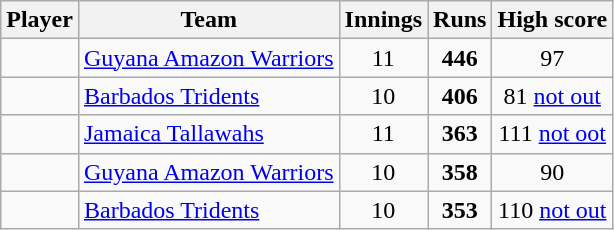<table class="wikitable" style="text-align: center;">
<tr>
<th>Player</th>
<th>Team</th>
<th>Innings</th>
<th>Runs</th>
<th>High score</th>
</tr>
<tr>
<td style="text-align:left"></td>
<td style="text-align:left"><a href='#'>Guyana Amazon Warriors</a></td>
<td>11</td>
<td><strong>446</strong></td>
<td>97</td>
</tr>
<tr>
<td style="text-align:left"></td>
<td style="text-align:left"><a href='#'>Barbados Tridents</a></td>
<td>10</td>
<td><strong>406</strong></td>
<td>81 <a href='#'>not out</a></td>
</tr>
<tr>
<td style="text-align:left"></td>
<td style="text-align:left"><a href='#'>Jamaica Tallawahs</a></td>
<td>11</td>
<td><strong>363</strong></td>
<td>111 <a href='#'>not oot</a></td>
</tr>
<tr>
<td style="text-align:left"></td>
<td style="text-align:left"><a href='#'>Guyana Amazon Warriors</a></td>
<td>10</td>
<td><strong>358</strong></td>
<td>90</td>
</tr>
<tr>
<td style="text-align:left"></td>
<td style="text-align:left"><a href='#'>Barbados Tridents</a></td>
<td>10</td>
<td><strong>353</strong></td>
<td>110 <a href='#'>not out</a></td>
</tr>
</table>
